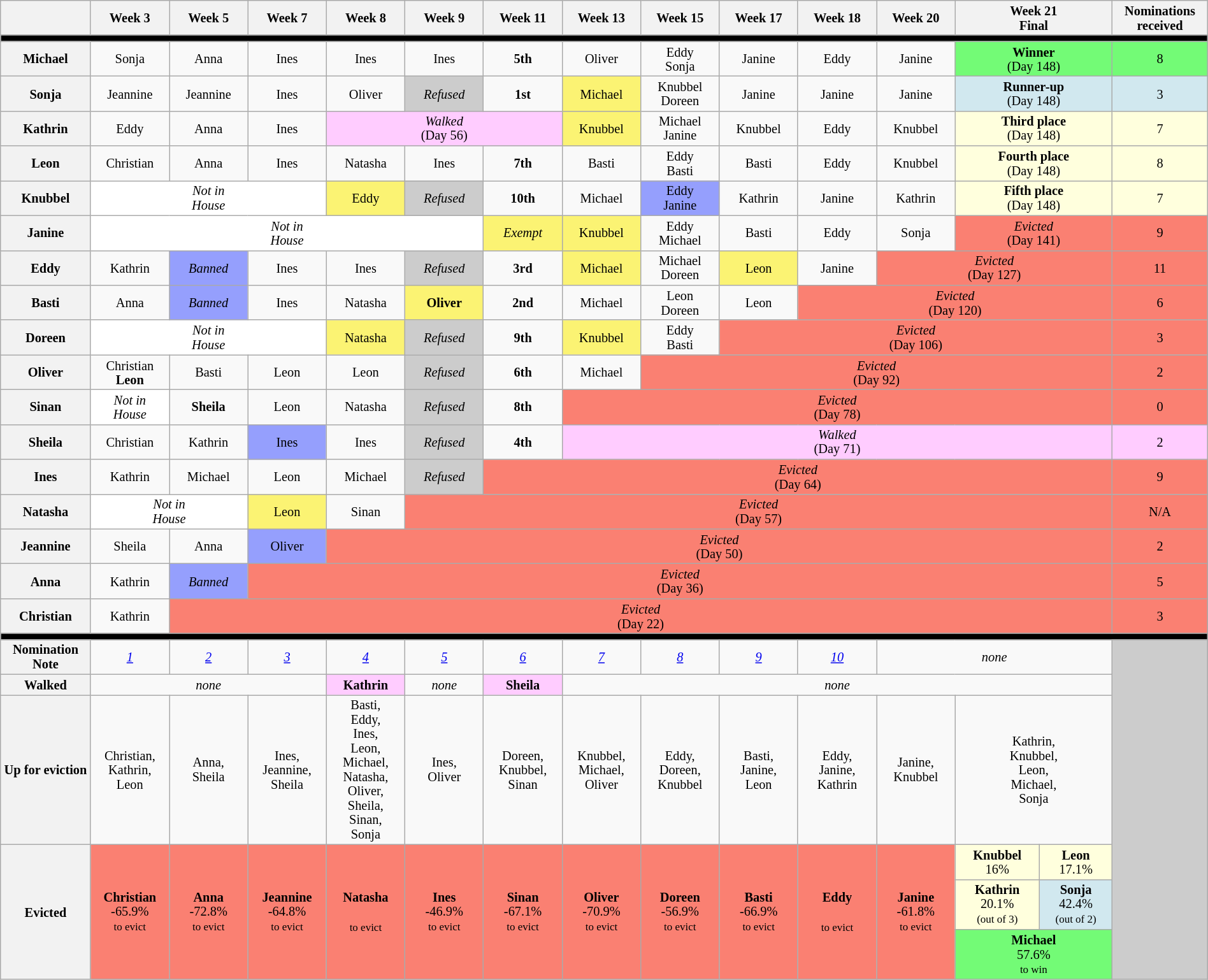<table class="wikitable" style="text-align:center; width:100%; font-size:85%; line-height:15px;">
<tr>
<th style="width:5%"></th>
<th style="width:5%">Week 3</th>
<th style="width:5%">Week 5</th>
<th style="width:5%">Week 7</th>
<th style="width:5%">Week 8</th>
<th style="width:5%">Week 9</th>
<th style="width:5%">Week 11</th>
<th style="width:5%">Week 13</th>
<th style="width:5%">Week 15</th>
<th style="width:5%">Week 17</th>
<th style="width:5%">Week 18</th>
<th style="width:5%">Week 20</th>
<th colspan="2" style="width:10%">Week 21<br>Final</th>
<th style="width:5%">Nominations<br>received</th>
</tr>
<tr>
<th colspan="15" style="background:#000"></th>
</tr>
<tr>
<th>Michael</th>
<td>Sonja</td>
<td>Anna</td>
<td>Ines</td>
<td>Ines</td>
<td>Ines</td>
<td><strong>5th</strong><br></td>
<td>Oliver</td>
<td>Eddy<br>Sonja</td>
<td>Janine</td>
<td>Eddy</td>
<td>Janine</td>
<td colspan="2" style="background:#73FB76"><strong>Winner</strong><br>(Day 148)</td>
<td style="background:#73FB76">8</td>
</tr>
<tr>
<th>Sonja</th>
<td>Jeannine</td>
<td>Jeannine</td>
<td>Ines</td>
<td>Oliver</td>
<td style="background:#CCCCCC"><em>Refused</em></td>
<td><strong>1st</strong><br></td>
<td style="background:#FBF373">Michael</td>
<td>Knubbel<br>Doreen</td>
<td>Janine</td>
<td>Janine</td>
<td>Janine</td>
<td colspan="2" style="background:#D1E8EF"><strong>Runner-up</strong><br>(Day 148)</td>
<td style="background:#D1E8EF">3</td>
</tr>
<tr>
<th>Kathrin</th>
<td>Eddy</td>
<td>Anna</td>
<td>Ines</td>
<td colspan="3" style="background:#FFCCFF"><em>Walked</em><br>(Day 56)</td>
<td style="background:#FBF373">Knubbel</td>
<td>Michael<br>Janine</td>
<td>Knubbel</td>
<td>Eddy</td>
<td>Knubbel</td>
<td colspan="2" style="background:#ffffdd;"><strong>Third place</strong><br>(Day 148)</td>
<td style="background:#ffffdd;">7</td>
</tr>
<tr>
<th>Leon</th>
<td>Christian</td>
<td>Anna</td>
<td>Ines</td>
<td>Natasha</td>
<td>Ines</td>
<td><strong>7th</strong><br></td>
<td>Basti</td>
<td>Eddy<br>Basti</td>
<td>Basti</td>
<td>Eddy</td>
<td>Knubbel</td>
<td colspan="2" style="background:#ffffdd;"><strong>Fourth place</strong><br>(Day 148)</td>
<td style="background:#ffffdd;">8</td>
</tr>
<tr>
<th>Knubbel</th>
<td colspan="3" style="background:#FFFFFF"><em>Not in<br>House</em></td>
<td style="background:#FBF373">Eddy</td>
<td style="background:#CCCCCC"><em>Refused</em></td>
<td><strong>10th</strong><br></td>
<td>Michael</td>
<td style="background:#959FFD">Eddy<br>Janine</td>
<td>Kathrin</td>
<td>Janine</td>
<td>Kathrin</td>
<td colspan="2" style="background:#ffffdd;"><strong>Fifth place</strong><br>(Day 148)</td>
<td style="background:#ffffdd;">7</td>
</tr>
<tr>
<th>Janine</th>
<td colspan="5" style="background:#FFFFFF"><em>Not in<br>House</em></td>
<td style="background:#FBF373"><em>Exempt</em></td>
<td style="background:#FBF373">Knubbel</td>
<td>Eddy<br>Michael</td>
<td>Basti</td>
<td>Eddy</td>
<td>Sonja</td>
<td colspan="2" style="background:#FA8072"><em>Evicted</em><br>(Day 141)</td>
<td style="background:#FA8072">9</td>
</tr>
<tr>
<th>Eddy</th>
<td>Kathrin</td>
<td style="background:#959FFD"><em>Banned</em></td>
<td>Ines</td>
<td>Ines</td>
<td style="background:#CCCCCC"><em>Refused</em></td>
<td><strong>3rd</strong><br></td>
<td style="background:#FBF373">Michael</td>
<td>Michael<br>Doreen</td>
<td style="background:#FBF373">Leon</td>
<td>Janine</td>
<td colspan="3" style="background:#FA8072"><em>Evicted</em><br>(Day 127)</td>
<td style="background:#FA8072">11</td>
</tr>
<tr>
<th>Basti</th>
<td>Anna</td>
<td style="background:#959FFD"><em>Banned</em></td>
<td>Ines</td>
<td>Natasha</td>
<td style="background:#FBF373"><strong>Oliver</strong></td>
<td><strong>2nd</strong><br></td>
<td>Michael</td>
<td>Leon<br>Doreen</td>
<td>Leon</td>
<td colspan="4" style="background:#FA8072"><em>Evicted</em><br>(Day 120)</td>
<td style="background:#FA8072">6</td>
</tr>
<tr>
<th>Doreen</th>
<td colspan="3" style="background:#FFFFFF"><em>Not in<br>House</em></td>
<td style="background:#FBF373">Natasha</td>
<td style="background:#CCCCCC"><em>Refused</em></td>
<td><strong>9th</strong><br></td>
<td style="background:#FBF373">Knubbel</td>
<td>Eddy<br>Basti</td>
<td colspan="5" style="background:#FA8072"><em>Evicted</em><br>(Day 106)</td>
<td style="background:#FA8072">3</td>
</tr>
<tr>
<th>Oliver</th>
<td>Christian<br><strong>Leon</strong></td>
<td>Basti</td>
<td>Leon</td>
<td>Leon</td>
<td style="background:#CCCCCC"><em>Refused</em></td>
<td><strong>6th</strong><br></td>
<td>Michael</td>
<td colspan="6" style="background:#FA8072"><em>Evicted</em><br>(Day 92)</td>
<td style="background:#FA8072">2</td>
</tr>
<tr>
<th>Sinan</th>
<td style="background:#FFFFFF"><em>Not in<br>House</em></td>
<td><strong>Sheila</strong></td>
<td>Leon</td>
<td>Natasha</td>
<td style="background:#CCCCCC"><em>Refused</em></td>
<td><strong>8th</strong><br></td>
<td colspan="7" style="background:#FA8072"><em>Evicted</em><br>(Day 78)</td>
<td style="background:#FA8072">0</td>
</tr>
<tr>
<th>Sheila</th>
<td>Christian</td>
<td>Kathrin</td>
<td style="background:#959FFD">Ines</td>
<td>Ines</td>
<td style="background:#CCCCCC"><em>Refused</em></td>
<td><strong>4th</strong><br></td>
<td colspan="7" style="background:#FFCCFF"><em>Walked</em><br>(Day 71)</td>
<td style="background:#FFCCFF">2</td>
</tr>
<tr>
<th>Ines</th>
<td>Kathrin</td>
<td>Michael</td>
<td>Leon</td>
<td>Michael</td>
<td style="background:#CCCCCC"><em>Refused</em></td>
<td colspan="8" style="background:#FA8072"><em>Evicted</em><br>(Day 64)</td>
<td style="background:#FA8072">9</td>
</tr>
<tr>
<th>Natasha</th>
<td colspan="2" style="background:#FFFFFF"><em>Not in<br>House</em></td>
<td style="background:#FBF373">Leon</td>
<td>Sinan</td>
<td colspan="9" style="background:#FA8072"><em>Evicted</em><br>(Day 57)</td>
<td style="background:#FA8072">N/A</td>
</tr>
<tr>
<th>Jeannine</th>
<td>Sheila</td>
<td>Anna</td>
<td style="background:#959FFD">Oliver</td>
<td colspan="10" style="background:#FA8072"><em>Evicted</em><br>(Day 50)</td>
<td style="background:#FA8072">2</td>
</tr>
<tr>
<th>Anna</th>
<td>Kathrin</td>
<td style="background:#959FFD"><em>Banned</em></td>
<td colspan="11" style="background:#FA8072"><em>Evicted</em><br>(Day 36)</td>
<td style="background:#FA8072">5</td>
</tr>
<tr>
<th>Christian</th>
<td>Kathrin</td>
<td colspan="12" style="background:#FA8072"><em>Evicted</em><br>(Day 22)</td>
<td style="background:#FA8072">3</td>
</tr>
<tr>
<th colspan="15" style="background:#000"></th>
</tr>
<tr>
<th>Nomination Note</th>
<td><em><a href='#'>1</a></em></td>
<td><em><a href='#'>2</a></em></td>
<td><em><a href='#'>3</a></em></td>
<td><em><a href='#'>4</a></em></td>
<td><em><a href='#'>5</a></em></td>
<td><em><a href='#'>6</a></em></td>
<td><em><a href='#'>7</a></em></td>
<td><em><a href='#'>8</a></em></td>
<td><em><a href='#'>9</a></em></td>
<td><em><a href='#'>10</a></em></td>
<td colspan="3"><em>none</em></td>
<td rowspan="6" style="background:#ccc"></td>
</tr>
<tr>
<th>Walked</th>
<td colspan="3"><em>none</em></td>
<td style="background:#FFCCFF; text-align:center"><strong>Kathrin</strong></td>
<td><em>none</em></td>
<td style="background:#FFCCFF; text-align:center"><strong>Sheila</strong></td>
<td colspan="7"><em>none</em></td>
</tr>
<tr>
<th>Up for eviction</th>
<td>Christian,<br>Kathrin,<br>Leon</td>
<td>Anna,<br>Sheila</td>
<td>Ines,<br>Jeannine,<br>Sheila</td>
<td>Basti,<br>Eddy,<br>Ines,<br>Leon,<br>Michael,<br>Natasha,<br>Oliver,<br>Sheila,<br>Sinan,<br>Sonja</td>
<td>Ines,<br>Oliver</td>
<td>Doreen,<br>Knubbel,<br>Sinan</td>
<td>Knubbel,<br>Michael,<br>Oliver</td>
<td>Eddy,<br>Doreen,<br>Knubbel</td>
<td>Basti,<br>Janine,<br>Leon</td>
<td>Eddy,<br>Janine,<br>Kathrin</td>
<td>Janine,<br>Knubbel</td>
<td colspan="2">Kathrin,<br>Knubbel,<br>Leon,<br>Michael,<br>Sonja</td>
</tr>
<tr>
<th rowspan="3">Evicted</th>
<td rowspan="3" style="background:#fa8072"><strong>Christian</strong><br>-65.9%<br><small>to evict</small></td>
<td rowspan="3" style="background:#fa8072"><strong>Anna</strong><br>-72.8%<br><small>to evict</small></td>
<td rowspan="3" style="background:#fa8072"><strong>Jeannine</strong><br>-64.8%<br><small>to evict</small></td>
<td rowspan="3" style="background:#fa8072"><strong>Natasha</strong><br><small><br>to evict</small></td>
<td rowspan="3" style="background:#fa8072"><strong>Ines</strong><br>-46.9%<br><small>to evict</small></td>
<td rowspan="3" style="background:#fa8072"><strong>Sinan</strong><br>-67.1% <br><small>to evict</small></td>
<td rowspan="3" style="background:#fa8072"><strong>Oliver</strong><br>-70.9% <br><small>to evict</small></td>
<td rowspan="3" style="background:#fa8072"><strong>Doreen</strong><br>-56.9%<br><small>to evict</small></td>
<td rowspan="3" style="background:#fa8072"><strong>Basti</strong><br>-66.9%<br><small>to evict</small></td>
<td rowspan="3" style="background:#fa8072"><strong>Eddy</strong><br><small><br>to evict</small></td>
<td rowspan="3" style="background:#fa8072"><strong>Janine</strong><br>-61.8%<br><small>to evict</small></td>
<td style="background:#ffffdd;" width:5%"><strong>Knubbel</strong><br>16%<br><small></small></td>
<td style="background:#ffffdd;" width:5%"><strong>Leon</strong><br>17.1%<br><small></small></td>
</tr>
<tr>
<td style="background:#ffffdd;"><strong>Kathrin</strong><br>20.1%<br><small>(out of 3)</small></td>
<td style="background:#D1E8EF"><strong>Sonja</strong><br>42.4%<br><small>(out of 2)</small></td>
</tr>
<tr>
<td colspan="2" style="background:#73FB76"><strong>Michael</strong><br>57.6%<br><small>to win</small></td>
</tr>
</table>
